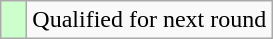<table class="wikitable">
<tr>
<td style="width:10px; background:#cfc"></td>
<td>Qualified for next round</td>
</tr>
</table>
